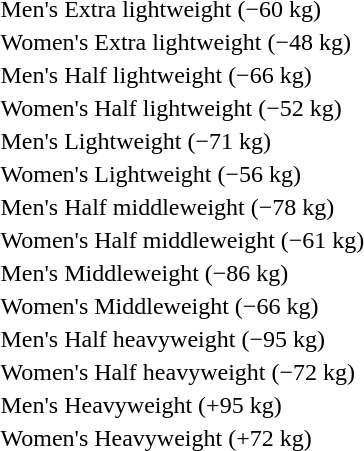<table>
<tr valign="top">
<td rowspan=2>Men's Extra lightweight (−60 kg)<br></td>
<td rowspan=2></td>
<td rowspan=2></td>
<td></td>
</tr>
<tr>
<td></td>
</tr>
<tr valign="top">
<td rowspan=2>Women's Extra lightweight (−48 kg)<br></td>
<td rowspan=2></td>
<td rowspan=2></td>
<td></td>
</tr>
<tr>
<td></td>
</tr>
<tr valign="top">
<td rowspan=2>Men's Half lightweight (−66 kg)<br></td>
<td rowspan=2></td>
<td rowspan=2></td>
<td></td>
</tr>
<tr>
<td></td>
</tr>
<tr valign="top">
<td rowspan=2>Women's Half lightweight (−52 kg)<br></td>
<td rowspan=2></td>
<td rowspan=2></td>
<td></td>
</tr>
<tr>
<td></td>
</tr>
<tr valign="top">
<td rowspan=2>Men's Lightweight (−71 kg)<br></td>
<td rowspan=2></td>
<td rowspan=2></td>
<td></td>
</tr>
<tr>
<td></td>
</tr>
<tr valign="top">
<td rowspan=2>Women's Lightweight (−56 kg)<br></td>
<td rowspan=2></td>
<td rowspan=2></td>
<td></td>
</tr>
<tr>
<td></td>
</tr>
<tr valign="top">
<td rowspan=2>Men's Half middleweight (−78 kg)<br></td>
<td rowspan=2></td>
<td rowspan=2></td>
<td></td>
</tr>
<tr>
<td></td>
</tr>
<tr valign="top">
<td rowspan=2>Women's Half middleweight (−61 kg)<br></td>
<td rowspan=2></td>
<td rowspan=2></td>
<td></td>
</tr>
<tr>
<td></td>
</tr>
<tr valign="top">
<td rowspan=2>Men's Middleweight (−86 kg)<br></td>
<td rowspan=2></td>
<td rowspan=2></td>
<td></td>
</tr>
<tr>
<td></td>
</tr>
<tr valign="top">
<td rowspan=2>Women's Middleweight (−66 kg)<br></td>
<td rowspan=2></td>
<td rowspan=2></td>
<td></td>
</tr>
<tr>
<td></td>
</tr>
<tr valign="top">
<td rowspan=2>Men's Half heavyweight (−95 kg)<br></td>
<td rowspan=2></td>
<td rowspan=2></td>
<td></td>
</tr>
<tr>
<td></td>
</tr>
<tr valign="top">
<td rowspan=2>Women's Half heavyweight (−72 kg)<br></td>
<td rowspan=2></td>
<td rowspan=2></td>
<td></td>
</tr>
<tr>
<td></td>
</tr>
<tr valign="top">
<td rowspan=2>Men's Heavyweight (+95 kg)<br></td>
<td rowspan=2></td>
<td rowspan=2></td>
<td></td>
</tr>
<tr>
<td></td>
</tr>
<tr valign="top">
<td rowspan=2>Women's Heavyweight (+72 kg)<br></td>
<td rowspan=2></td>
<td rowspan=2></td>
<td></td>
</tr>
<tr>
<td></td>
</tr>
</table>
